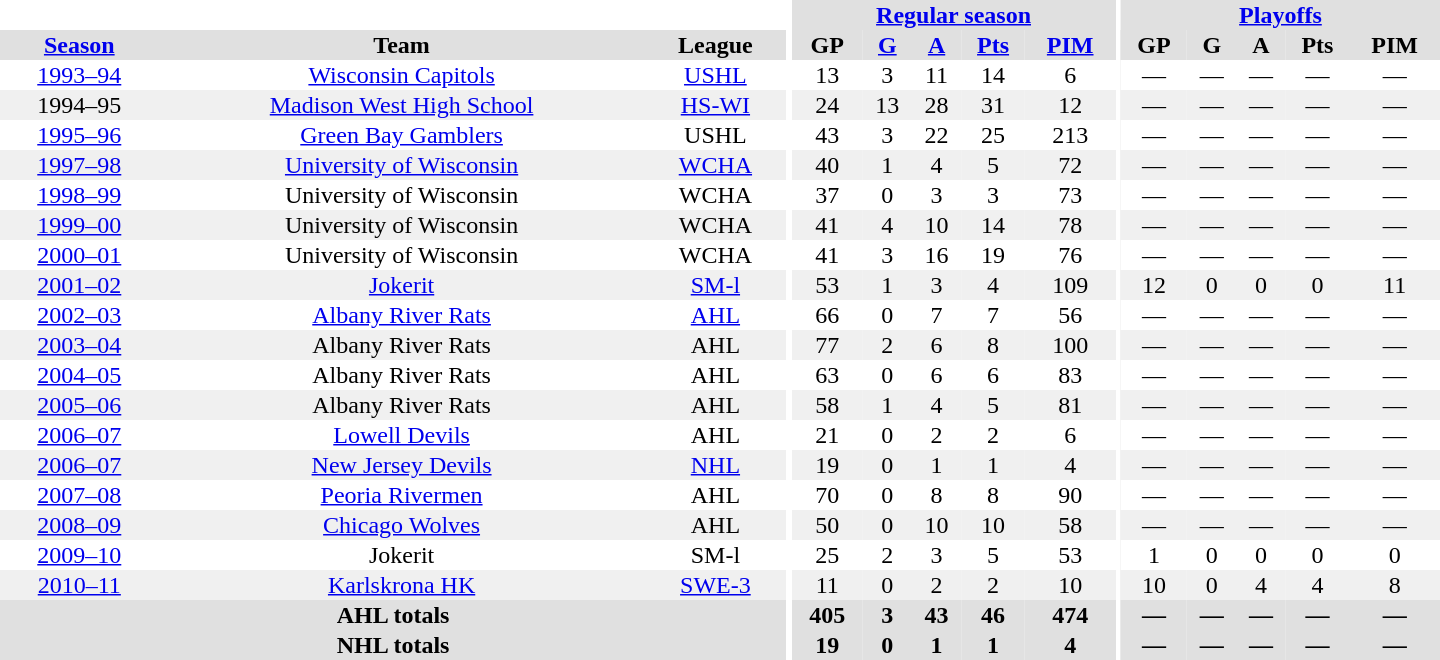<table border="0" cellpadding="1" cellspacing="0" style="text-align:center; width:60em">
<tr bgcolor="#e0e0e0">
<th colspan="3" bgcolor="#ffffff"></th>
<th rowspan="100" bgcolor="#ffffff"></th>
<th colspan="5"><a href='#'>Regular season</a></th>
<th rowspan="100" bgcolor="#ffffff"></th>
<th colspan="5"><a href='#'>Playoffs</a></th>
</tr>
<tr bgcolor="#e0e0e0">
<th><a href='#'>Season</a></th>
<th>Team</th>
<th>League</th>
<th>GP</th>
<th><a href='#'>G</a></th>
<th><a href='#'>A</a></th>
<th><a href='#'>Pts</a></th>
<th><a href='#'>PIM</a></th>
<th>GP</th>
<th>G</th>
<th>A</th>
<th>Pts</th>
<th>PIM</th>
</tr>
<tr>
<td><a href='#'>1993–94</a></td>
<td><a href='#'>Wisconsin Capitols</a></td>
<td><a href='#'>USHL</a></td>
<td>13</td>
<td>3</td>
<td>11</td>
<td>14</td>
<td>6</td>
<td>—</td>
<td>—</td>
<td>—</td>
<td>—</td>
<td>—</td>
</tr>
<tr bgcolor="#f0f0f0">
<td>1994–95</td>
<td><a href='#'>Madison West High School</a></td>
<td><a href='#'>HS-WI</a></td>
<td>24</td>
<td>13</td>
<td>28</td>
<td>31</td>
<td>12</td>
<td>—</td>
<td>—</td>
<td>—</td>
<td>—</td>
<td>—</td>
</tr>
<tr>
<td><a href='#'>1995–96</a></td>
<td><a href='#'>Green Bay Gamblers</a></td>
<td>USHL</td>
<td>43</td>
<td>3</td>
<td>22</td>
<td>25</td>
<td>213</td>
<td>—</td>
<td>—</td>
<td>—</td>
<td>—</td>
<td>—</td>
</tr>
<tr bgcolor="#f0f0f0">
<td><a href='#'>1997–98</a></td>
<td><a href='#'>University of Wisconsin</a></td>
<td><a href='#'>WCHA</a></td>
<td>40</td>
<td>1</td>
<td>4</td>
<td>5</td>
<td>72</td>
<td>—</td>
<td>—</td>
<td>—</td>
<td>—</td>
<td>—</td>
</tr>
<tr>
<td><a href='#'>1998–99</a></td>
<td>University of Wisconsin</td>
<td>WCHA</td>
<td>37</td>
<td>0</td>
<td>3</td>
<td>3</td>
<td>73</td>
<td>—</td>
<td>—</td>
<td>—</td>
<td>—</td>
<td>—</td>
</tr>
<tr bgcolor="#f0f0f0">
<td><a href='#'>1999–00</a></td>
<td>University of Wisconsin</td>
<td>WCHA</td>
<td>41</td>
<td>4</td>
<td>10</td>
<td>14</td>
<td>78</td>
<td>—</td>
<td>—</td>
<td>—</td>
<td>—</td>
<td>—</td>
</tr>
<tr>
<td><a href='#'>2000–01</a></td>
<td>University of Wisconsin</td>
<td>WCHA</td>
<td>41</td>
<td>3</td>
<td>16</td>
<td>19</td>
<td>76</td>
<td>—</td>
<td>—</td>
<td>—</td>
<td>—</td>
<td>—</td>
</tr>
<tr bgcolor="#f0f0f0">
<td><a href='#'>2001–02</a></td>
<td><a href='#'>Jokerit</a></td>
<td><a href='#'>SM-l</a></td>
<td>53</td>
<td>1</td>
<td>3</td>
<td>4</td>
<td>109</td>
<td>12</td>
<td>0</td>
<td>0</td>
<td>0</td>
<td>11</td>
</tr>
<tr>
<td><a href='#'>2002–03</a></td>
<td><a href='#'>Albany River Rats</a></td>
<td><a href='#'>AHL</a></td>
<td>66</td>
<td>0</td>
<td>7</td>
<td>7</td>
<td>56</td>
<td>—</td>
<td>—</td>
<td>—</td>
<td>—</td>
<td>—</td>
</tr>
<tr bgcolor="#f0f0f0">
<td><a href='#'>2003–04</a></td>
<td>Albany River Rats</td>
<td>AHL</td>
<td>77</td>
<td>2</td>
<td>6</td>
<td>8</td>
<td>100</td>
<td>—</td>
<td>—</td>
<td>—</td>
<td>—</td>
<td>—</td>
</tr>
<tr>
<td><a href='#'>2004–05</a></td>
<td>Albany River Rats</td>
<td>AHL</td>
<td>63</td>
<td>0</td>
<td>6</td>
<td>6</td>
<td>83</td>
<td>—</td>
<td>—</td>
<td>—</td>
<td>—</td>
<td>—</td>
</tr>
<tr bgcolor="#f0f0f0">
<td><a href='#'>2005–06</a></td>
<td>Albany River Rats</td>
<td>AHL</td>
<td>58</td>
<td>1</td>
<td>4</td>
<td>5</td>
<td>81</td>
<td>—</td>
<td>—</td>
<td>—</td>
<td>—</td>
<td>—</td>
</tr>
<tr>
<td><a href='#'>2006–07</a></td>
<td><a href='#'>Lowell Devils</a></td>
<td>AHL</td>
<td>21</td>
<td>0</td>
<td>2</td>
<td>2</td>
<td>6</td>
<td>—</td>
<td>—</td>
<td>—</td>
<td>—</td>
<td>—</td>
</tr>
<tr bgcolor="#f0f0f0">
<td><a href='#'>2006–07</a></td>
<td><a href='#'>New Jersey Devils</a></td>
<td><a href='#'>NHL</a></td>
<td>19</td>
<td>0</td>
<td>1</td>
<td>1</td>
<td>4</td>
<td>—</td>
<td>—</td>
<td>—</td>
<td>—</td>
<td>—</td>
</tr>
<tr>
<td><a href='#'>2007–08</a></td>
<td><a href='#'>Peoria Rivermen</a></td>
<td>AHL</td>
<td>70</td>
<td>0</td>
<td>8</td>
<td>8</td>
<td>90</td>
<td>—</td>
<td>—</td>
<td>—</td>
<td>—</td>
<td>—</td>
</tr>
<tr bgcolor="#f0f0f0">
<td><a href='#'>2008–09</a></td>
<td><a href='#'>Chicago Wolves</a></td>
<td>AHL</td>
<td>50</td>
<td>0</td>
<td>10</td>
<td>10</td>
<td>58</td>
<td>—</td>
<td>—</td>
<td>—</td>
<td>—</td>
<td>—</td>
</tr>
<tr>
<td><a href='#'>2009–10</a></td>
<td>Jokerit</td>
<td>SM-l</td>
<td>25</td>
<td>2</td>
<td>3</td>
<td>5</td>
<td>53</td>
<td>1</td>
<td>0</td>
<td>0</td>
<td>0</td>
<td>0</td>
</tr>
<tr bgcolor="#f0f0f0">
<td><a href='#'>2010–11</a></td>
<td><a href='#'>Karlskrona HK</a></td>
<td><a href='#'>SWE-3</a></td>
<td>11</td>
<td>0</td>
<td>2</td>
<td>2</td>
<td>10</td>
<td>10</td>
<td>0</td>
<td>4</td>
<td>4</td>
<td>8</td>
</tr>
<tr bgcolor="#e0e0e0">
<th colspan="3">AHL totals</th>
<th>405</th>
<th>3</th>
<th>43</th>
<th>46</th>
<th>474</th>
<th>—</th>
<th>—</th>
<th>—</th>
<th>—</th>
<th>—</th>
</tr>
<tr bgcolor="#e0e0e0">
<th colspan="3">NHL totals</th>
<th>19</th>
<th>0</th>
<th>1</th>
<th>1</th>
<th>4</th>
<th>—</th>
<th>—</th>
<th>—</th>
<th>—</th>
<th>—</th>
</tr>
</table>
